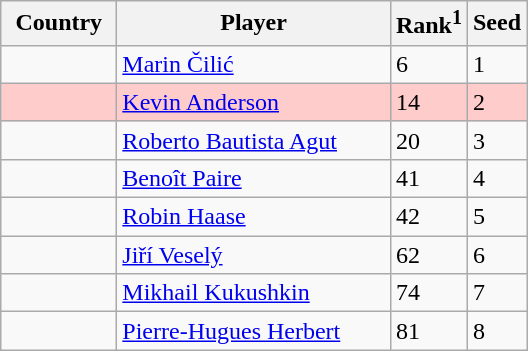<table class="sortable wikitable">
<tr>
<th width=70>Country</th>
<th width=175>Player</th>
<th>Rank<sup>1</sup></th>
<th>Seed</th>
</tr>
<tr>
<td></td>
<td><a href='#'>Marin Čilić</a></td>
<td>6</td>
<td>1</td>
</tr>
<tr style="background:#fcc;">
<td></td>
<td><a href='#'>Kevin Anderson</a></td>
<td>14</td>
<td>2</td>
</tr>
<tr>
<td></td>
<td><a href='#'>Roberto Bautista Agut</a></td>
<td>20</td>
<td>3</td>
</tr>
<tr>
<td></td>
<td><a href='#'>Benoît Paire</a></td>
<td>41</td>
<td>4</td>
</tr>
<tr>
<td></td>
<td><a href='#'>Robin Haase</a></td>
<td>42</td>
<td>5</td>
</tr>
<tr>
<td></td>
<td><a href='#'>Jiří Veselý</a></td>
<td>62</td>
<td>6</td>
</tr>
<tr>
<td></td>
<td><a href='#'>Mikhail Kukushkin</a></td>
<td>74</td>
<td>7</td>
</tr>
<tr>
<td></td>
<td><a href='#'>Pierre-Hugues Herbert</a></td>
<td>81</td>
<td>8</td>
</tr>
</table>
